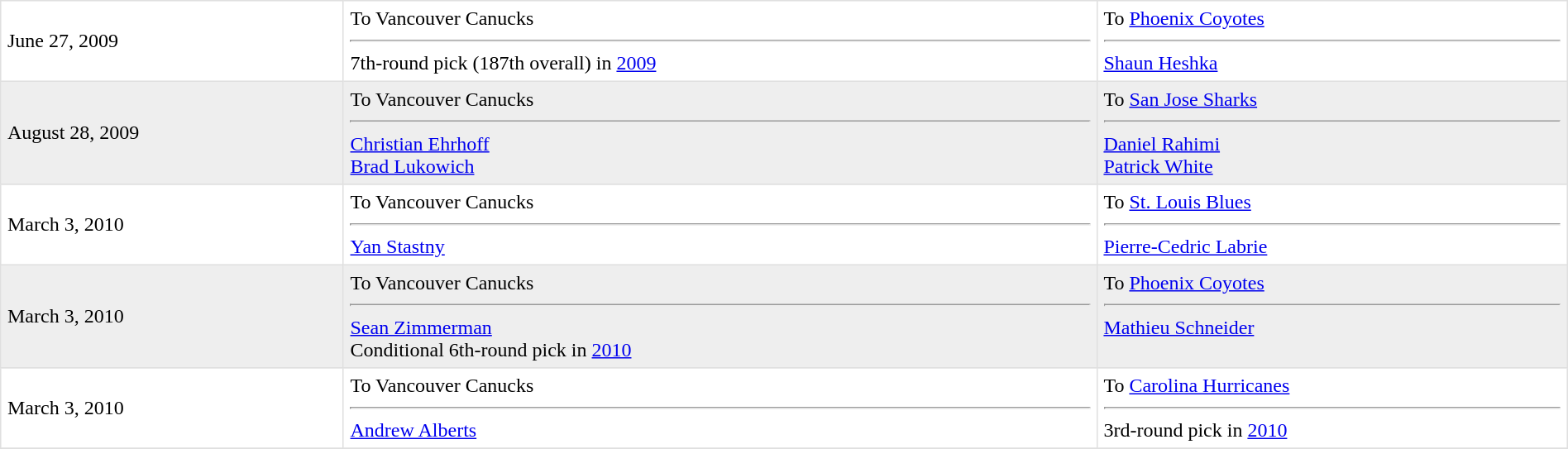<table border=1 style="border-collapse:collapse" bordercolor="#DFDFDF"  cellpadding="5" width=100%>
<tr>
<td>June 27, 2009<br></td>
<td valign="top">To Vancouver Canucks<hr>7th-round pick (187th overall) in <a href='#'>2009</a></td>
<td valign="top">To <a href='#'>Phoenix Coyotes</a><hr><a href='#'>Shaun Heshka</a></td>
</tr>
<tr bgcolor="eeeeee">
<td>August 28, 2009<br></td>
<td valign="top">To Vancouver Canucks<hr><a href='#'>Christian Ehrhoff</a><br><a href='#'>Brad Lukowich</a></td>
<td valign="top">To <a href='#'>San Jose Sharks</a><hr><a href='#'>Daniel Rahimi</a><br><a href='#'>Patrick White</a></td>
</tr>
<tr>
<td>March 3, 2010<br></td>
<td valign="top">To Vancouver Canucks<hr><a href='#'>Yan Stastny</a></td>
<td valign="top">To <a href='#'>St. Louis Blues</a><hr><a href='#'>Pierre-Cedric Labrie</a></td>
</tr>
<tr bgcolor="eeeeee">
<td>March 3, 2010<br></td>
<td valign="top">To Vancouver Canucks<hr><a href='#'>Sean Zimmerman</a><br>Conditional 6th-round pick in <a href='#'>2010</a></td>
<td valign="top">To <a href='#'>Phoenix Coyotes</a><hr><a href='#'>Mathieu Schneider</a></td>
</tr>
<tr>
<td>March 3, 2010<br></td>
<td valign="top">To Vancouver Canucks<hr><a href='#'>Andrew Alberts</a></td>
<td valign="top">To <a href='#'>Carolina Hurricanes</a><hr>3rd-round pick in <a href='#'>2010</a></td>
</tr>
<tr>
</tr>
</table>
